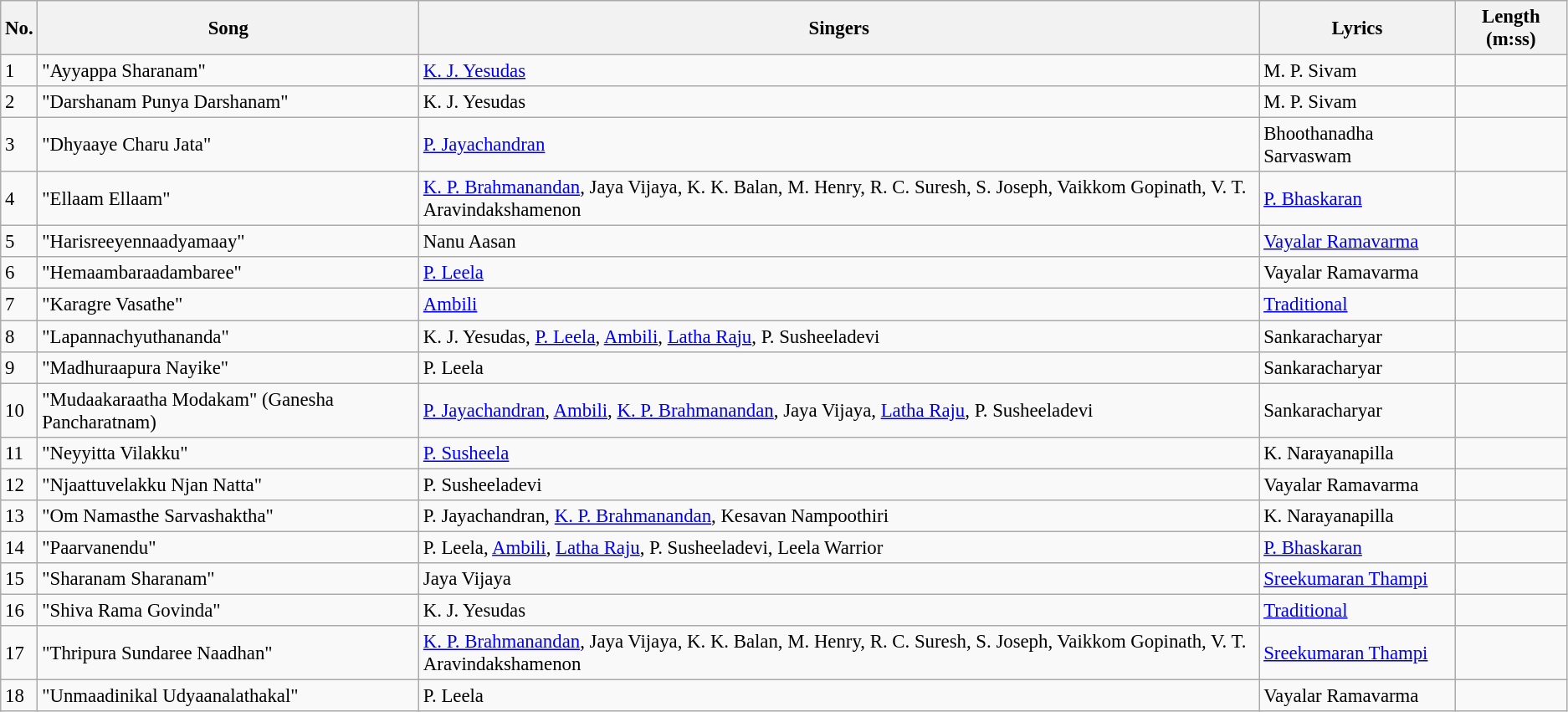<table class="wikitable" style="font-size:95%;">
<tr>
<th>No.</th>
<th>Song</th>
<th>Singers</th>
<th>Lyrics</th>
<th>Length (m:ss)</th>
</tr>
<tr>
<td>1</td>
<td>"Ayyappa Sharanam"</td>
<td><a href='#'>K. J. Yesudas</a></td>
<td>M. P. Sivam</td>
<td></td>
</tr>
<tr>
<td>2</td>
<td>"Darshanam Punya Darshanam"</td>
<td>K. J. Yesudas</td>
<td>M. P. Sivam</td>
<td></td>
</tr>
<tr>
<td>3</td>
<td>"Dhyaaye Charu Jata"</td>
<td><a href='#'>P. Jayachandran</a></td>
<td>Bhoothanadha Sarvaswam</td>
<td></td>
</tr>
<tr>
<td>4</td>
<td>"Ellaam Ellaam"</td>
<td><a href='#'>K. P. Brahmanandan</a>, Jaya Vijaya, K. K. Balan, M. Henry, R. C. Suresh, S. Joseph, Vaikkom Gopinath, V. T. Aravindakshamenon</td>
<td><a href='#'>P. Bhaskaran</a></td>
<td></td>
</tr>
<tr>
<td>5</td>
<td>"Harisreeyennaadyamaay"</td>
<td>Nanu Aasan</td>
<td><a href='#'>Vayalar Ramavarma</a></td>
<td></td>
</tr>
<tr>
<td>6</td>
<td>"Hemaambaraadambaree"</td>
<td><a href='#'>P. Leela</a></td>
<td>Vayalar Ramavarma</td>
<td></td>
</tr>
<tr>
<td>7</td>
<td>"Karagre Vasathe"</td>
<td><a href='#'>Ambili</a></td>
<td><a href='#'>Traditional</a></td>
<td></td>
</tr>
<tr>
<td>8</td>
<td>"Lapannachyuthananda"</td>
<td>K. J. Yesudas, <a href='#'>P. Leela</a>, <a href='#'>Ambili</a>, <a href='#'>Latha Raju</a>, P. Susheeladevi</td>
<td>Sankaracharyar</td>
<td></td>
</tr>
<tr>
<td>9</td>
<td>"Madhuraapura Nayike"</td>
<td>P. Leela</td>
<td>Sankaracharyar</td>
<td></td>
</tr>
<tr>
<td>10</td>
<td>"Mudaakaraatha Modakam" (Ganesha Pancharatnam)</td>
<td><a href='#'>P. Jayachandran</a>, <a href='#'>Ambili</a>, <a href='#'>K. P. Brahmanandan</a>, Jaya Vijaya, <a href='#'>Latha Raju</a>, P. Susheeladevi</td>
<td>Sankaracharyar</td>
<td></td>
</tr>
<tr>
<td>11</td>
<td>"Neyyitta Vilakku"</td>
<td><a href='#'>P. Susheela</a></td>
<td>K. Narayanapilla</td>
<td></td>
</tr>
<tr>
<td>12</td>
<td>"Njaattuvelakku Njan Natta"</td>
<td>P. Susheeladevi</td>
<td>Vayalar Ramavarma</td>
<td></td>
</tr>
<tr>
<td>13</td>
<td>"Om Namasthe Sarvashaktha"</td>
<td>P. Jayachandran, <a href='#'>K. P. Brahmanandan</a>, Kesavan Nampoothiri</td>
<td>K. Narayanapilla</td>
<td></td>
</tr>
<tr>
<td>14</td>
<td>"Paarvanendu"</td>
<td>P. Leela, <a href='#'>Ambili</a>, <a href='#'>Latha Raju</a>, P. Susheeladevi, Leela Warrior</td>
<td><a href='#'>P. Bhaskaran</a></td>
<td></td>
</tr>
<tr>
<td>15</td>
<td>"Sharanam Sharanam"</td>
<td>Jaya Vijaya</td>
<td><a href='#'>Sreekumaran Thampi</a></td>
<td></td>
</tr>
<tr>
<td>16</td>
<td>"Shiva Rama Govinda"</td>
<td>K. J. Yesudas</td>
<td><a href='#'>Traditional</a></td>
<td></td>
</tr>
<tr>
<td>17</td>
<td>"Thripura Sundaree Naadhan"</td>
<td><a href='#'>K. P. Brahmanandan</a>, Jaya Vijaya, K. K. Balan, M. Henry, R. C. Suresh, S. Joseph, Vaikkom Gopinath, V. T. Aravindakshamenon</td>
<td><a href='#'>Sreekumaran Thampi</a></td>
<td></td>
</tr>
<tr>
<td>18</td>
<td>"Unmaadinikal Udyaanalathakal"</td>
<td>P. Leela</td>
<td>Vayalar Ramavarma</td>
<td></td>
</tr>
</table>
